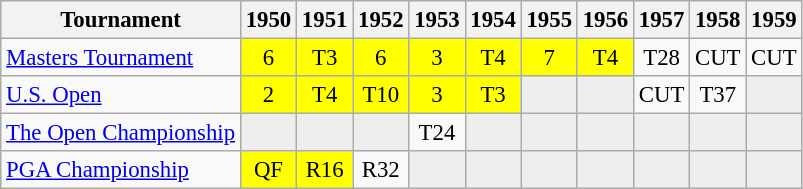<table class="wikitable" style="font-size:95%;text-align:center;">
<tr>
<th>Tournament</th>
<th>1950</th>
<th>1951</th>
<th>1952</th>
<th>1953</th>
<th>1954</th>
<th>1955</th>
<th>1956</th>
<th>1957</th>
<th>1958</th>
<th>1959</th>
</tr>
<tr>
<td align=left><a href='#'>Masters Tournament</a></td>
<td style="background:yellow;">6</td>
<td style="background:yellow;">T3</td>
<td style="background:yellow;">6</td>
<td style="background:yellow;">3</td>
<td style="background:yellow;">T4</td>
<td style="background:yellow;">7</td>
<td style="background:yellow;">T4</td>
<td>T28</td>
<td>CUT</td>
<td>CUT</td>
</tr>
<tr>
<td align=left><a href='#'>U.S. Open</a></td>
<td style="background:yellow;">2</td>
<td style="background:yellow;">T4</td>
<td style="background:yellow;">T10</td>
<td style="background:yellow;">3</td>
<td style="background:yellow;">T3</td>
<td style="background:#eeeeee;"></td>
<td style="background:#eeeeee;"></td>
<td>CUT</td>
<td>T37</td>
<td style="background:#eeeeee;"></td>
</tr>
<tr>
<td align=left><a href='#'>The Open Championship</a></td>
<td style="background:#eeeeee;"></td>
<td style="background:#eeeeee;"></td>
<td style="background:#eeeeee;"></td>
<td>T24</td>
<td style="background:#eeeeee;"></td>
<td style="background:#eeeeee;"></td>
<td style="background:#eeeeee;"></td>
<td style="background:#eeeeee;"></td>
<td style="background:#eeeeee;"></td>
<td style="background:#eeeeee;"></td>
</tr>
<tr>
<td align=left><a href='#'>PGA Championship</a></td>
<td style="background:yellow;">QF</td>
<td style="background:yellow;">R16</td>
<td>R32</td>
<td style="background:#eeeeee;"></td>
<td style="background:#eeeeee;"></td>
<td style="background:#eeeeee;"></td>
<td style="background:#eeeeee;"></td>
<td style="background:#eeeeee;"></td>
<td style="background:#eeeeee;"></td>
<td style="background:#eeeeee;"></td>
</tr>
</table>
